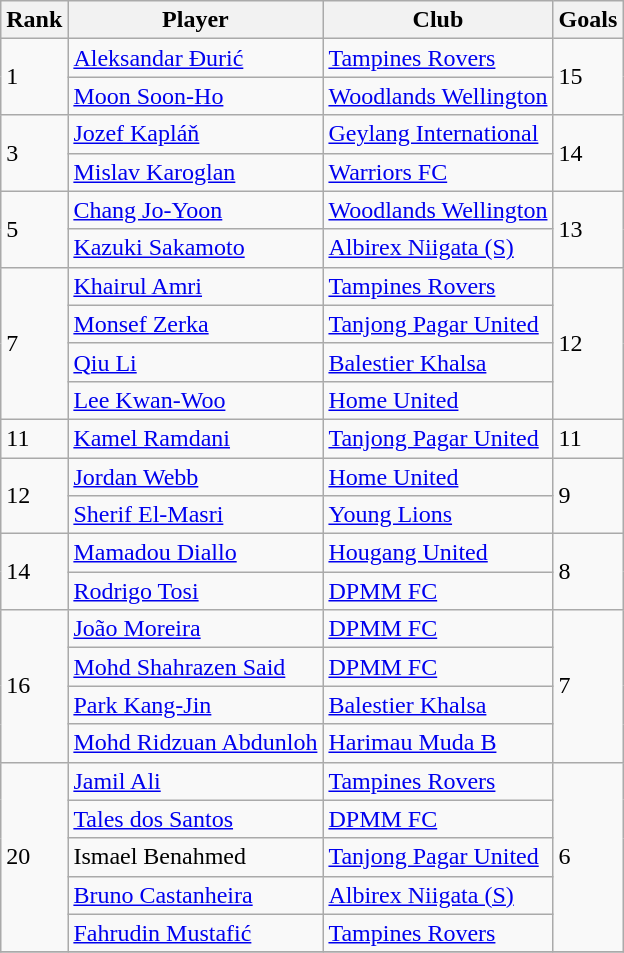<table class="wikitable" style="text-align:left">
<tr>
<th>Rank</th>
<th>Player</th>
<th>Club</th>
<th>Goals</th>
</tr>
<tr>
<td rowspan="2">1</td>
<td><a href='#'>Aleksandar Đurić</a></td>
<td><a href='#'>Tampines Rovers</a></td>
<td rowspan="2">15</td>
</tr>
<tr>
<td> <a href='#'>Moon Soon-Ho</a></td>
<td><a href='#'>Woodlands Wellington</a></td>
</tr>
<tr>
<td rowspan="2">3</td>
<td> <a href='#'>Jozef Kapláň</a></td>
<td><a href='#'>Geylang International</a></td>
<td rowspan="2">14</td>
</tr>
<tr>
<td> <a href='#'>Mislav Karoglan</a></td>
<td><a href='#'>Warriors FC</a></td>
</tr>
<tr>
<td rowspan="2">5</td>
<td> <a href='#'>Chang Jo-Yoon</a></td>
<td><a href='#'>Woodlands Wellington</a></td>
<td rowspan="2">13</td>
</tr>
<tr>
<td> <a href='#'>Kazuki Sakamoto</a></td>
<td> <a href='#'>Albirex Niigata (S)</a></td>
</tr>
<tr>
<td rowspan="4">7</td>
<td><a href='#'>Khairul Amri</a></td>
<td><a href='#'>Tampines Rovers</a></td>
<td rowspan="4">12</td>
</tr>
<tr>
<td> <a href='#'>Monsef Zerka</a></td>
<td><a href='#'>Tanjong Pagar United</a></td>
</tr>
<tr>
<td><a href='#'>Qiu Li</a></td>
<td><a href='#'>Balestier Khalsa</a></td>
</tr>
<tr>
<td> <a href='#'>Lee Kwan-Woo</a></td>
<td><a href='#'>Home United</a></td>
</tr>
<tr>
<td rowspan="1">11</td>
<td> <a href='#'>Kamel Ramdani</a></td>
<td><a href='#'>Tanjong Pagar United</a></td>
<td>11</td>
</tr>
<tr>
<td rowspan="2">12</td>
<td> <a href='#'>Jordan Webb</a></td>
<td><a href='#'>Home United</a></td>
<td rowspan="2">9</td>
</tr>
<tr>
<td> <a href='#'>Sherif El-Masri</a></td>
<td> <a href='#'>Young Lions</a></td>
</tr>
<tr>
<td rowspan="2">14</td>
<td> <a href='#'>Mamadou Diallo</a></td>
<td><a href='#'>Hougang United</a></td>
<td rowspan="2">8</td>
</tr>
<tr>
<td> <a href='#'>Rodrigo Tosi</a></td>
<td> <a href='#'>DPMM FC</a></td>
</tr>
<tr>
<td rowspan="4">16</td>
<td> <a href='#'>João Moreira</a></td>
<td> <a href='#'>DPMM FC</a></td>
<td rowspan="4">7</td>
</tr>
<tr>
<td> <a href='#'>Mohd Shahrazen Said</a></td>
<td> <a href='#'>DPMM FC</a></td>
</tr>
<tr>
<td> <a href='#'>Park Kang-Jin</a></td>
<td><a href='#'>Balestier Khalsa</a></td>
</tr>
<tr>
<td> <a href='#'>Mohd Ridzuan Abdunloh</a></td>
<td><a href='#'>Harimau Muda B</a></td>
</tr>
<tr>
<td rowspan="5">20</td>
<td><a href='#'>Jamil Ali</a></td>
<td><a href='#'>Tampines Rovers</a></td>
<td rowspan="5">6</td>
</tr>
<tr>
<td> <a href='#'>Tales dos Santos</a></td>
<td> <a href='#'>DPMM FC</a></td>
</tr>
<tr>
<td> Ismael Benahmed</td>
<td><a href='#'>Tanjong Pagar United</a></td>
</tr>
<tr>
<td> <a href='#'>Bruno Castanheira</a></td>
<td> <a href='#'>Albirex Niigata (S)</a></td>
</tr>
<tr>
<td><a href='#'>Fahrudin Mustafić</a></td>
<td><a href='#'>Tampines Rovers</a></td>
</tr>
<tr>
</tr>
</table>
